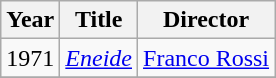<table class="wikitable">
<tr>
<th>Year</th>
<th>Title</th>
<th>Director</th>
</tr>
<tr>
<td>1971</td>
<td><em><a href='#'>Eneide</a></em></td>
<td><a href='#'>Franco Rossi</a></td>
</tr>
<tr>
</tr>
</table>
